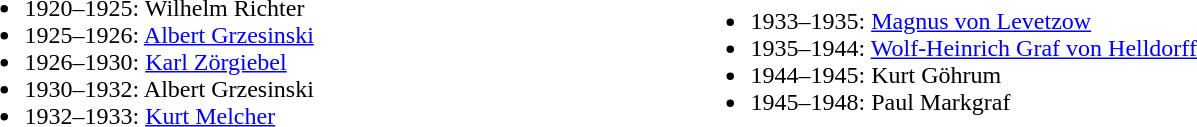<table class="toptextcells">
<tr>
<td style="width:30em;"><br><ul><li>1920–1925: Wilhelm Richter</li><li>1925–1926: <a href='#'>Albert Grzesinski</a></li><li>1926–1930: <a href='#'>Karl Zörgiebel</a></li><li>1930–1932: Albert Grzesinski</li><li>1932–1933: <a href='#'>Kurt Melcher</a></li></ul></td>
<td style="width:30em;"><br><ul><li>1933–1935: <a href='#'>Magnus von Levetzow</a></li><li>1935–1944: <a href='#'>Wolf-Heinrich Graf von Helldorff</a></li><li>1944–1945: Kurt Göhrum</li><li>1945–1948: Paul Markgraf</li></ul></td>
</tr>
</table>
